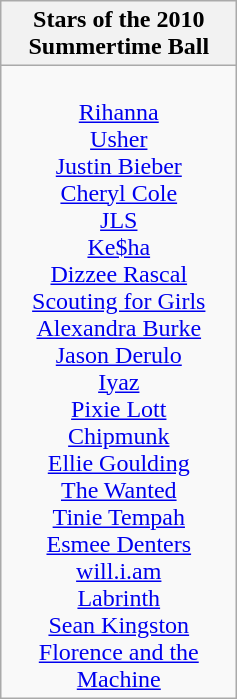<table class="wikitable">
<tr>
<th>Stars of the 2010 Summertime Ball</th>
</tr>
<tr>
<td style="text-align:center; vertical-align:top; width:150px;"><br><a href='#'>Rihanna</a>
<br><a href='#'>Usher</a>
<br><a href='#'>Justin Bieber</a>
<br><a href='#'>Cheryl Cole</a>
<br><a href='#'>JLS</a>
<br><a href='#'>Ke$ha</a>
<br><a href='#'>Dizzee Rascal</a>
<br><a href='#'>Scouting for Girls</a>
<br><a href='#'>Alexandra Burke</a>
<br><a href='#'>Jason Derulo</a>
<br><a href='#'>Iyaz</a>
<br><a href='#'>Pixie Lott</a>
<br><a href='#'>Chipmunk</a>
<br><a href='#'>Ellie Goulding</a>
<br><a href='#'>The Wanted</a>
<br><a href='#'>Tinie Tempah</a>
<br><a href='#'>Esmee Denters</a>
<br><a href='#'>will.i.am</a>
<br><a href='#'>Labrinth</a>
<br><a href='#'>Sean Kingston</a>
<br><a href='#'>Florence and the Machine</a></td>
</tr>
</table>
